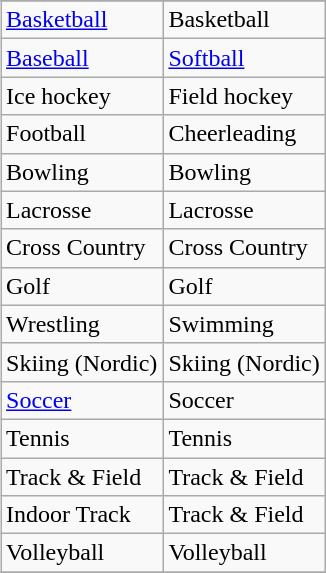<table class="wikitable" style="float:right; clear:right; margin:0 0 1em 1em;">
<tr>
</tr>
<tr>
<td><a href='#'>Basketball</a></td>
<td>Basketball</td>
</tr>
<tr>
<td><a href='#'>Baseball</a></td>
<td><a href='#'>Softball</a></td>
</tr>
<tr>
<td>Ice hockey</td>
<td>Field hockey</td>
</tr>
<tr>
<td>Football</td>
<td>Cheerleading</td>
</tr>
<tr>
<td>Bowling</td>
<td>Bowling</td>
</tr>
<tr>
<td>Lacrosse</td>
<td>Lacrosse</td>
</tr>
<tr>
<td>Cross Country</td>
<td>Cross Country</td>
</tr>
<tr>
<td>Golf</td>
<td>Golf</td>
</tr>
<tr>
<td>Wrestling</td>
<td>Swimming</td>
</tr>
<tr>
<td>Skiing (Nordic)</td>
<td>Skiing (Nordic)</td>
</tr>
<tr>
<td><a href='#'>Soccer</a></td>
<td>Soccer</td>
</tr>
<tr>
<td>Tennis</td>
<td>Tennis</td>
</tr>
<tr>
<td>Track & Field</td>
<td>Track & Field</td>
</tr>
<tr>
<td>Indoor Track</td>
<td>Track & Field</td>
</tr>
<tr>
<td>Volleyball</td>
<td>Volleyball</td>
</tr>
<tr>
</tr>
</table>
